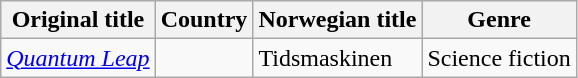<table class="wikitable sortable">
<tr>
<th>Original title</th>
<th>Country</th>
<th>Norwegian title</th>
<th>Genre</th>
</tr>
<tr>
<td><em><a href='#'>Quantum Leap</a></em></td>
<td></td>
<td>Tidsmaskinen</td>
<td>Science fiction</td>
</tr>
</table>
